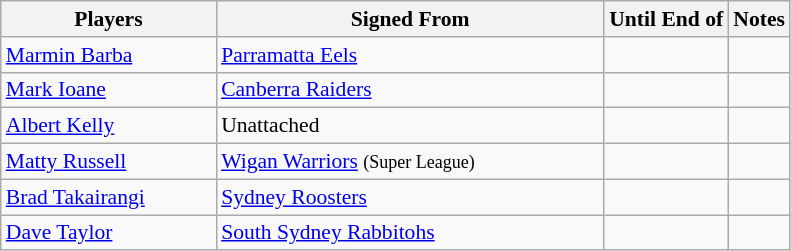<table class="wikitable" style="font-size:90%">
<tr bgcolor="#efefef">
<th style="width:9.5em">Players</th>
<th style="width:17.5em">Signed From</th>
<th>Until End of</th>
<th>Notes</th>
</tr>
<tr>
<td><a href='#'>Marmin Barba</a></td>
<td> <a href='#'>Parramatta Eels</a></td>
<td></td>
<td></td>
</tr>
<tr>
<td><a href='#'>Mark Ioane</a></td>
<td> <a href='#'>Canberra Raiders</a></td>
<td></td>
<td></td>
</tr>
<tr>
<td><a href='#'>Albert Kelly</a></td>
<td>Unattached</td>
<td></td>
<td></td>
</tr>
<tr>
<td><a href='#'>Matty Russell</a></td>
<td> <a href='#'>Wigan Warriors</a> <small>(Super League)</small></td>
<td></td>
<td></td>
</tr>
<tr>
<td><a href='#'>Brad Takairangi</a></td>
<td> <a href='#'>Sydney Roosters</a></td>
<td></td>
<td></td>
</tr>
<tr>
<td><a href='#'>Dave Taylor</a></td>
<td> <a href='#'>South Sydney Rabbitohs</a></td>
<td></td>
<td></td>
</tr>
</table>
